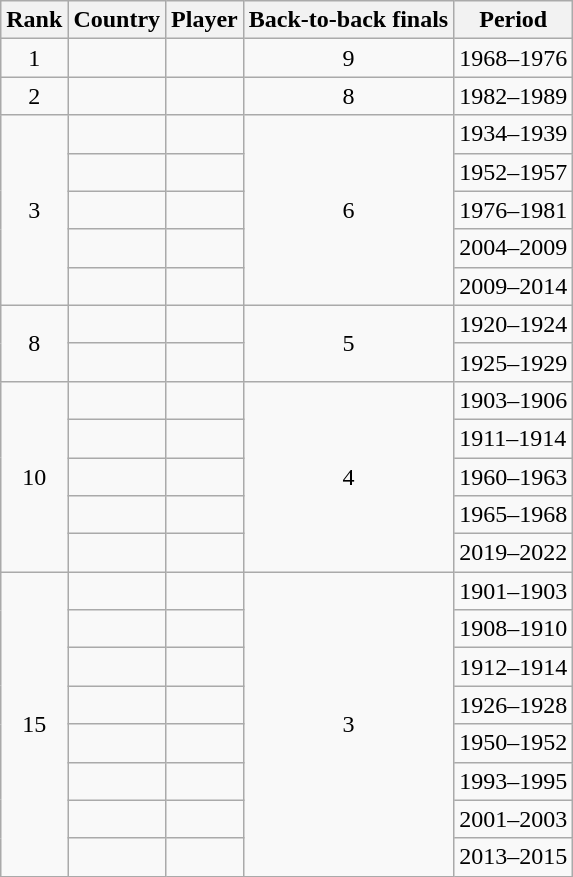<table class="wikitable sortable">
<tr>
<th>Rank</th>
<th>Country</th>
<th>Player</th>
<th>Back-to-back finals</th>
<th>Period</th>
</tr>
<tr>
<td align=center>1</td>
<td></td>
<td></td>
<td align=center>9</td>
<td>1968–1976</td>
</tr>
<tr>
<td align=center>2</td>
<td></td>
<td></td>
<td align=center>8</td>
<td>1982–1989</td>
</tr>
<tr>
<td rowspan=5 align=center>3</td>
<td></td>
<td></td>
<td rowspan=5 align=center>6</td>
<td>1934–1939</td>
</tr>
<tr>
<td></td>
<td></td>
<td>1952–1957</td>
</tr>
<tr>
<td></td>
<td></td>
<td>1976–1981</td>
</tr>
<tr>
<td></td>
<td></td>
<td>2004–2009</td>
</tr>
<tr>
<td></td>
<td></td>
<td>2009–2014</td>
</tr>
<tr>
<td rowspan=2 align=center>8</td>
<td></td>
<td></td>
<td rowspan=2 align=center>5</td>
<td>1920–1924</td>
</tr>
<tr>
<td></td>
<td></td>
<td>1925–1929</td>
</tr>
<tr>
<td rowspan=5 align=center>10</td>
<td></td>
<td></td>
<td rowspan=5 align=center>4</td>
<td>1903–1906</td>
</tr>
<tr>
<td></td>
<td></td>
<td>1911–1914</td>
</tr>
<tr>
<td></td>
<td></td>
<td>1960–1963</td>
</tr>
<tr>
<td></td>
<td></td>
<td>1965–1968</td>
</tr>
<tr>
<td></td>
<td><strong></strong></td>
<td>2019–2022</td>
</tr>
<tr>
<td rowspan=8 align=center>15</td>
<td></td>
<td></td>
<td rowspan=8 align=center>3</td>
<td>1901–1903</td>
</tr>
<tr>
<td></td>
<td></td>
<td>1908–1910</td>
</tr>
<tr>
<td></td>
<td></td>
<td>1912–1914</td>
</tr>
<tr>
<td></td>
<td></td>
<td>1926–1928</td>
</tr>
<tr>
<td></td>
<td></td>
<td>1950–1952</td>
</tr>
<tr>
<td></td>
<td></td>
<td>1993–1995</td>
</tr>
<tr>
<td></td>
<td></td>
<td>2001–2003</td>
</tr>
<tr>
<td></td>
<td></td>
<td>2013–2015</td>
</tr>
</table>
